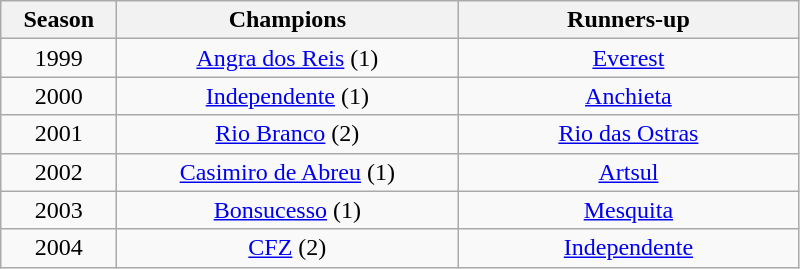<table class="wikitable" style="text-align:center; margin-left:1em;">
<tr>
<th style="width:70px">Season</th>
<th style="width:220px">Champions</th>
<th style="width:220px">Runners-up</th>
</tr>
<tr>
<td>1999</td>
<td><a href='#'>Angra dos Reis</a> (1)</td>
<td><a href='#'>Everest</a></td>
</tr>
<tr>
<td>2000</td>
<td><a href='#'>Independente</a> (1)</td>
<td><a href='#'>Anchieta</a></td>
</tr>
<tr>
<td>2001</td>
<td><a href='#'>Rio Branco</a> (2)</td>
<td><a href='#'>Rio das Ostras</a></td>
</tr>
<tr>
<td>2002</td>
<td><a href='#'>Casimiro de Abreu</a> (1)</td>
<td><a href='#'>Artsul</a></td>
</tr>
<tr>
<td>2003</td>
<td><a href='#'>Bonsucesso</a> (1)</td>
<td><a href='#'>Mesquita</a></td>
</tr>
<tr>
<td>2004</td>
<td><a href='#'>CFZ</a> (2)</td>
<td><a href='#'>Independente</a></td>
</tr>
</table>
